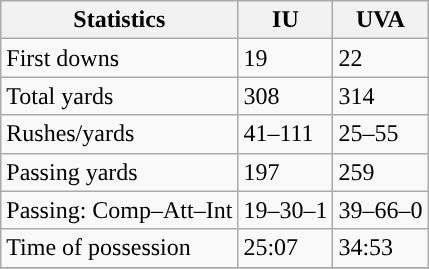<table class="wikitable" style="float: left;">
<tr>
<th>Statistics</th>
<th>IU</th>
<th>UVA</th>
</tr>
<tr>
<td>First downs</td>
<td>19</td>
<td>22</td>
</tr>
<tr>
<td>Total yards</td>
<td>308</td>
<td>314</td>
</tr>
<tr>
<td>Rushes/yards</td>
<td>41–111</td>
<td>25–55</td>
</tr>
<tr>
<td>Passing yards</td>
<td>197</td>
<td>259</td>
</tr>
<tr>
<td>Passing: Comp–Att–Int</td>
<td>19–30–1</td>
<td>39–66–0</td>
</tr>
<tr>
<td>Time of possession</td>
<td>25:07</td>
<td>34:53</td>
</tr>
<tr>
</tr>
</table>
